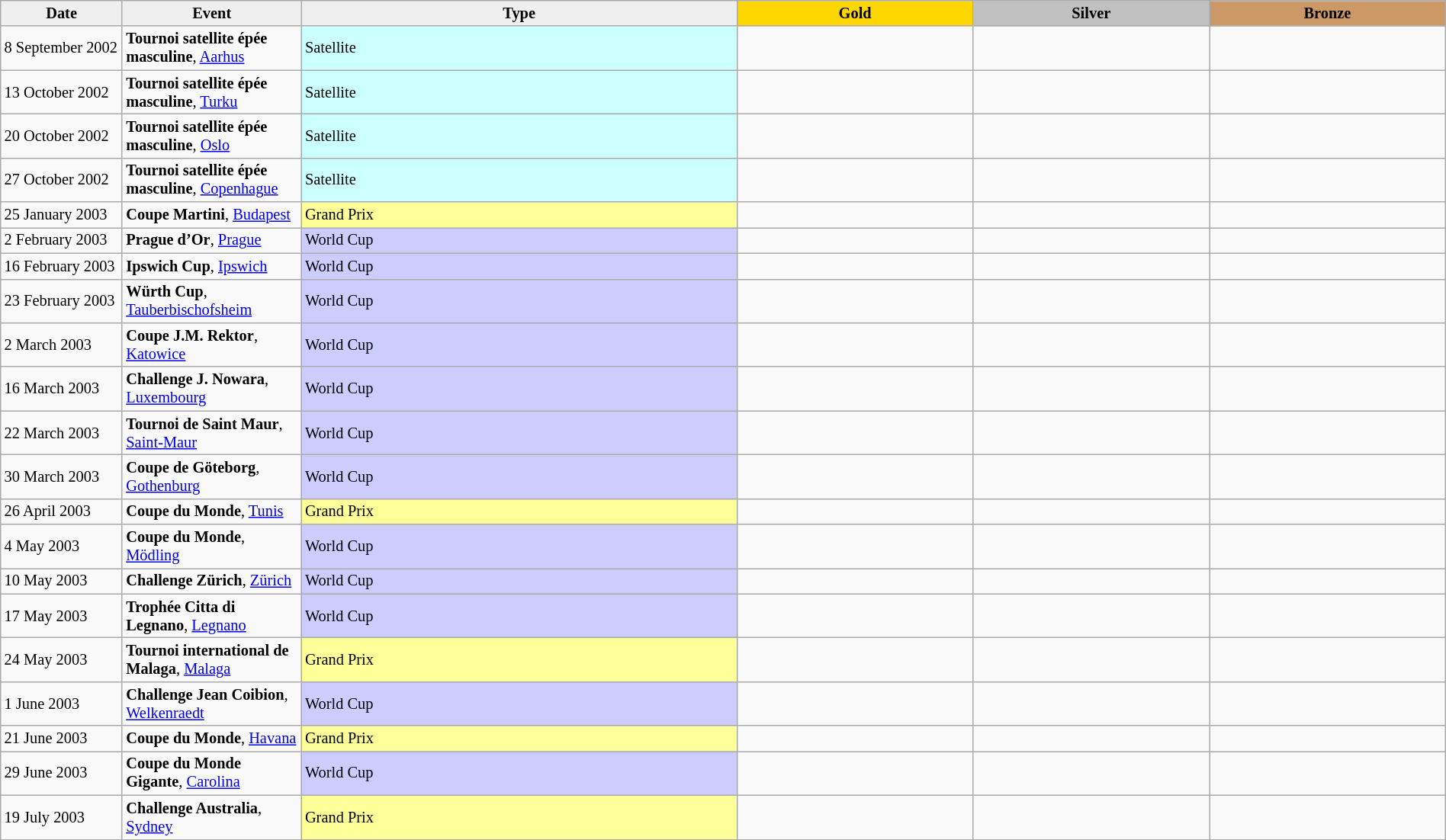<table class="wikitable sortable" style="font-size: 85%" width="100%">
<tr align=center>
<th scope=col style="width:100px; background: #efefef;">Date</th>
<th scope=col style="width:150px; background: #efefef;">Event</th>
<th scope=col style="background: #efefef;">Type</th>
<th scope=col colspan=1 style="width:200px; background: gold;">Gold</th>
<th scope=col colspan=1 style="width:200px; background: silver;">Silver</th>
<th scope=col colspan=1 style="width:200px; background: #cc9966;">Bronze</th>
</tr>
<tr>
<td>8 September 2002</td>
<td><strong>Tournoi satellite épée masculine</strong>, <a href='#'>Aarhus</a></td>
<td bgcolor="#ccffff">Satellite</td>
<td></td>
<td></td>
<td><br></td>
</tr>
<tr>
<td>13 October 2002</td>
<td><strong>Tournoi satellite épée masculine</strong>, <a href='#'>Turku</a></td>
<td bgcolor="#ccffff">Satellite</td>
<td></td>
<td></td>
<td><br></td>
</tr>
<tr>
<td>20 October 2002</td>
<td><strong>Tournoi satellite épée masculine</strong>, <a href='#'>Oslo</a></td>
<td bgcolor="#ccffff">Satellite</td>
<td></td>
<td></td>
<td><br></td>
</tr>
<tr>
<td>27 October 2002</td>
<td><strong>Tournoi satellite épée masculine</strong>, <a href='#'>Copenhague</a></td>
<td bgcolor="#ccffff">Satellite</td>
<td></td>
<td></td>
<td><br></td>
</tr>
<tr>
<td>25 January 2003</td>
<td><strong>Coupe Martini</strong>, <a href='#'>Budapest</a></td>
<td bgcolor="#ffff99">Grand Prix</td>
<td></td>
<td></td>
<td><br></td>
</tr>
<tr>
<td>2 February 2003</td>
<td><strong>Prague d’Or</strong>, <a href='#'>Prague</a></td>
<td bgcolor="#ccccff">World Cup</td>
<td></td>
<td></td>
<td><br></td>
</tr>
<tr>
<td>16 February 2003</td>
<td><strong>Ipswich Cup</strong>, <a href='#'>Ipswich</a></td>
<td bgcolor="#ccccff">World Cup</td>
<td></td>
<td></td>
<td><br></td>
</tr>
<tr>
<td>23 February 2003</td>
<td><strong>Würth Cup</strong>, <a href='#'>Tauberbischofsheim</a></td>
<td bgcolor="#ccccff">World Cup</td>
<td></td>
<td></td>
<td><br></td>
</tr>
<tr>
<td>2 March 2003</td>
<td><strong>Coupe J.M. Rektor</strong>, <a href='#'>Katowice</a></td>
<td bgcolor="#ccccff">World Cup</td>
<td></td>
<td></td>
<td><br></td>
</tr>
<tr>
<td>16 March 2003</td>
<td><strong>Challenge J. Nowara</strong>, <a href='#'>Luxembourg</a></td>
<td bgcolor="#ccccff">World Cup</td>
<td></td>
<td></td>
<td><br></td>
</tr>
<tr>
<td>22 March 2003</td>
<td><strong>Tournoi de Saint Maur</strong>, <a href='#'>Saint-Maur</a></td>
<td bgcolor="#ccccff">World Cup</td>
<td></td>
<td></td>
<td><br></td>
</tr>
<tr>
<td>30 March 2003</td>
<td><strong>Coupe de Göteborg</strong>, <a href='#'>Gothenburg</a></td>
<td bgcolor="#ccccff">World Cup</td>
<td></td>
<td></td>
<td><br></td>
</tr>
<tr>
<td>26 April 2003</td>
<td><strong>Coupe du Monde</strong>, <a href='#'>Tunis</a></td>
<td bgcolor="#ffff99">Grand Prix</td>
<td></td>
<td></td>
<td><br></td>
</tr>
<tr>
<td>4 May 2003</td>
<td><strong>Coupe du Monde</strong>, <a href='#'>Mödling</a></td>
<td bgcolor="#ccccff">World Cup</td>
<td></td>
<td></td>
<td><br></td>
</tr>
<tr>
<td>10 May 2003</td>
<td><strong>Challenge Zürich</strong>, <a href='#'>Zürich</a></td>
<td bgcolor="#ccccff">World Cup</td>
<td></td>
<td></td>
<td><br></td>
</tr>
<tr>
<td>17 May 2003</td>
<td><strong>Trophée Citta di Legnano</strong>, <a href='#'>Legnano</a></td>
<td bgcolor="#ccccff">World Cup</td>
<td></td>
<td></td>
<td><br></td>
</tr>
<tr>
<td>24 May 2003</td>
<td><strong>Tournoi international de Malaga</strong>, <a href='#'>Malaga</a></td>
<td bgcolor="#ffff99">Grand Prix</td>
<td></td>
<td></td>
<td><br></td>
</tr>
<tr>
<td>1 June 2003</td>
<td><strong>Challenge Jean Coibion</strong>, <a href='#'>Welkenraedt</a></td>
<td bgcolor="#ccccff">World Cup</td>
<td></td>
<td></td>
<td><br></td>
</tr>
<tr>
<td>21 June 2003</td>
<td><strong>Coupe du Monde</strong>, <a href='#'>Havana</a></td>
<td bgcolor="#ffff99">Grand Prix</td>
<td></td>
<td></td>
<td><br></td>
</tr>
<tr>
<td>29 June 2003</td>
<td><strong>Coupe du Monde Gigante</strong>, <a href='#'>Carolina</a></td>
<td bgcolor="#ccccff">World Cup</td>
<td></td>
<td></td>
<td><br></td>
</tr>
<tr>
<td>19 July 2003</td>
<td><strong>Challenge Australia</strong>, <a href='#'>Sydney</a></td>
<td bgcolor="#ffff99">Grand Prix</td>
<td></td>
<td></td>
<td><br></td>
</tr>
</table>
